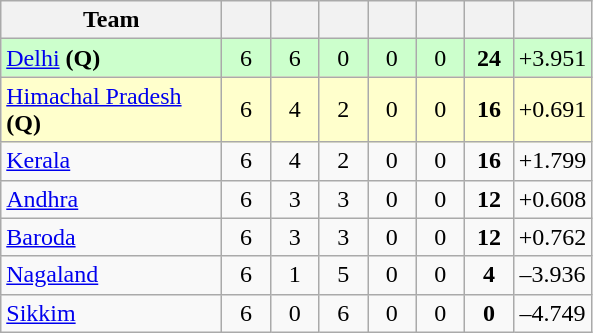<table class="wikitable" style="text-align:center">
<tr>
<th style="width:140px;">Team</th>
<th style="width:25px;"></th>
<th style="width:25px;"></th>
<th style="width:25px;"></th>
<th style="width:25px;"></th>
<th style="width:25px;"></th>
<th style="width:25px;"></th>
<th style="width:40px;"></th>
</tr>
<tr style="background:#cfc;">
<td style="text-align:left"><a href='#'>Delhi</a> <strong>(Q)</strong></td>
<td>6</td>
<td>6</td>
<td>0</td>
<td>0</td>
<td>0</td>
<td><strong>24</strong></td>
<td>+3.951</td>
</tr>
<tr style="background:#ffc;">
<td style="text-align:left"><a href='#'>Himachal Pradesh</a> <strong>(Q)</strong></td>
<td>6</td>
<td>4</td>
<td>2</td>
<td>0</td>
<td>0</td>
<td><strong>16</strong></td>
<td>+0.691</td>
</tr>
<tr>
<td style="text-align:left"><a href='#'>Kerala</a></td>
<td>6</td>
<td>4</td>
<td>2</td>
<td>0</td>
<td>0</td>
<td><strong>16</strong></td>
<td>+1.799</td>
</tr>
<tr>
<td style="text-align:left"><a href='#'>Andhra</a></td>
<td>6</td>
<td>3</td>
<td>3</td>
<td>0</td>
<td>0</td>
<td><strong>12</strong></td>
<td>+0.608</td>
</tr>
<tr>
<td style="text-align:left"><a href='#'>Baroda</a></td>
<td>6</td>
<td>3</td>
<td>3</td>
<td>0</td>
<td>0</td>
<td><strong>12</strong></td>
<td>+0.762</td>
</tr>
<tr>
<td style="text-align:left"><a href='#'>Nagaland</a></td>
<td>6</td>
<td>1</td>
<td>5</td>
<td>0</td>
<td>0</td>
<td><strong>4</strong></td>
<td>–3.936</td>
</tr>
<tr>
<td style="text-align:left"><a href='#'>Sikkim</a></td>
<td>6</td>
<td>0</td>
<td>6</td>
<td>0</td>
<td>0</td>
<td><strong>0</strong></td>
<td>–4.749</td>
</tr>
</table>
